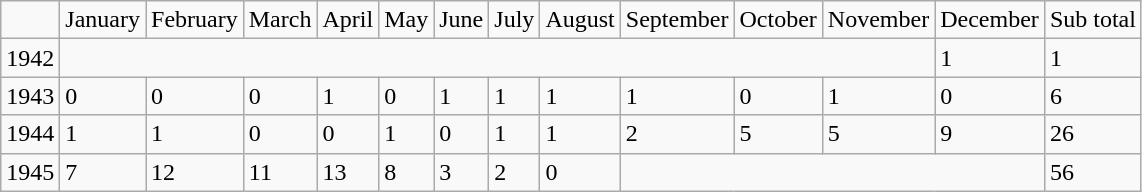<table class="wikitable">
<tr>
<td></td>
<td>January</td>
<td>February</td>
<td>March</td>
<td>April</td>
<td>May</td>
<td>June</td>
<td>July</td>
<td>August</td>
<td>September</td>
<td>October</td>
<td>November</td>
<td>December</td>
<td>Sub total</td>
</tr>
<tr>
<td>1942</td>
<td colspan="11"></td>
<td>1</td>
<td>1</td>
</tr>
<tr>
<td>1943</td>
<td>0</td>
<td>0</td>
<td>0</td>
<td>1</td>
<td>0</td>
<td>1</td>
<td>1</td>
<td>1</td>
<td>1</td>
<td>0</td>
<td>1</td>
<td>0</td>
<td>6</td>
</tr>
<tr>
<td>1944</td>
<td>1</td>
<td>1</td>
<td>0</td>
<td>0</td>
<td>1</td>
<td>0</td>
<td>1</td>
<td>1</td>
<td>2</td>
<td>5</td>
<td>5</td>
<td>9</td>
<td>26</td>
</tr>
<tr>
<td>1945</td>
<td>7</td>
<td>12</td>
<td>11</td>
<td>13</td>
<td>8</td>
<td>3</td>
<td>2</td>
<td>0</td>
<td colspan="4"></td>
<td>56</td>
</tr>
</table>
